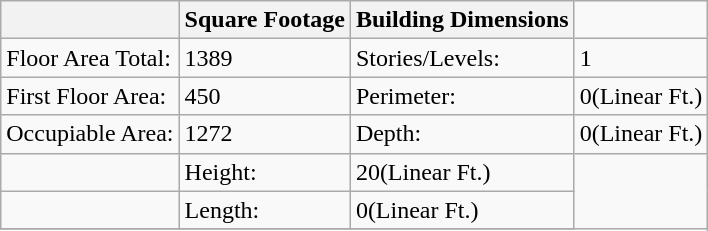<table class="wikitable">
<tr>
<th></th>
<th>Square Footage</th>
<th>Building Dimensions</th>
</tr>
<tr>
<td>Floor Area Total:</td>
<td>1389</td>
<td>Stories/Levels:</td>
<td>1</td>
</tr>
<tr>
<td>First Floor Area:</td>
<td>450</td>
<td>Perimeter:</td>
<td>0(Linear Ft.)</td>
</tr>
<tr>
<td>Occupiable Area:</td>
<td>1272</td>
<td>Depth:</td>
<td>0(Linear Ft.)</td>
</tr>
<tr>
<td></td>
<td>Height:</td>
<td>20(Linear Ft.)</td>
</tr>
<tr>
<td></td>
<td>Length:</td>
<td>0(Linear Ft.)</td>
</tr>
<tr>
</tr>
</table>
